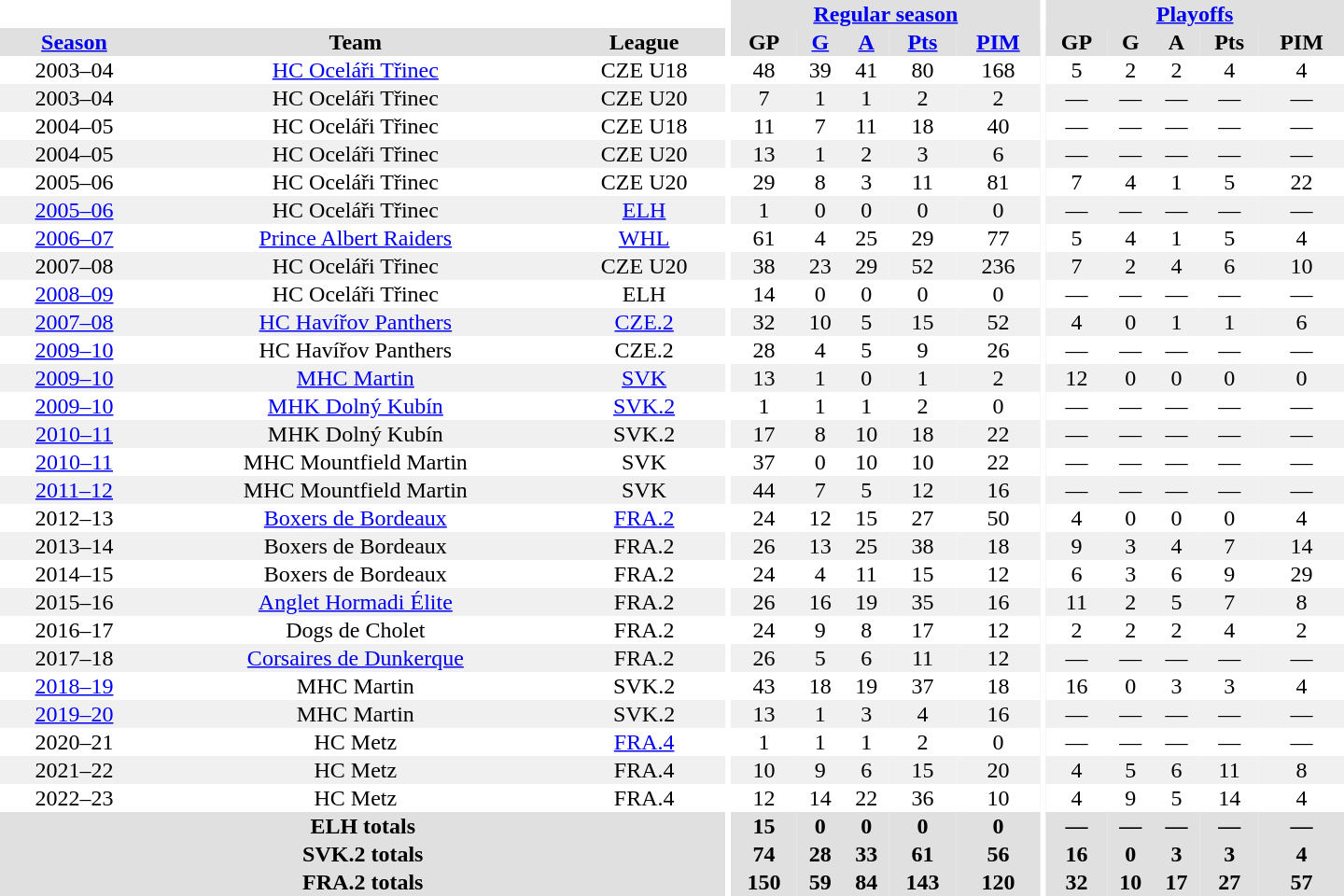<table border="0" cellpadding="1" cellspacing="0" style="text-align:center; width:60em">
<tr bgcolor="#e0e0e0">
<th colspan="3" bgcolor="#ffffff"></th>
<th rowspan="99" bgcolor="#ffffff"></th>
<th colspan="5"><a href='#'>Regular season</a></th>
<th rowspan="99" bgcolor="#ffffff"></th>
<th colspan="5"><a href='#'>Playoffs</a></th>
</tr>
<tr bgcolor="#e0e0e0">
<th><a href='#'>Season</a></th>
<th>Team</th>
<th>League</th>
<th>GP</th>
<th><a href='#'>G</a></th>
<th><a href='#'>A</a></th>
<th><a href='#'>Pts</a></th>
<th><a href='#'>PIM</a></th>
<th>GP</th>
<th>G</th>
<th>A</th>
<th>Pts</th>
<th>PIM</th>
</tr>
<tr>
<td>2003–04</td>
<td><a href='#'>HC Oceláři Třinec</a></td>
<td>CZE U18</td>
<td>48</td>
<td>39</td>
<td>41</td>
<td>80</td>
<td>168</td>
<td>5</td>
<td>2</td>
<td>2</td>
<td>4</td>
<td>4</td>
</tr>
<tr bgcolor="#f0f0f0">
<td>2003–04</td>
<td>HC Oceláři Třinec</td>
<td>CZE U20</td>
<td>7</td>
<td>1</td>
<td>1</td>
<td>2</td>
<td>2</td>
<td>—</td>
<td>—</td>
<td>—</td>
<td>—</td>
<td>—</td>
</tr>
<tr>
<td>2004–05</td>
<td>HC Oceláři Třinec</td>
<td>CZE U18</td>
<td>11</td>
<td>7</td>
<td>11</td>
<td>18</td>
<td>40</td>
<td>—</td>
<td>—</td>
<td>—</td>
<td>—</td>
<td>—</td>
</tr>
<tr bgcolor="#f0f0f0">
<td>2004–05</td>
<td>HC Oceláři Třinec</td>
<td>CZE U20</td>
<td>13</td>
<td>1</td>
<td>2</td>
<td>3</td>
<td>6</td>
<td>—</td>
<td>—</td>
<td>—</td>
<td>—</td>
<td>—</td>
</tr>
<tr>
<td>2005–06</td>
<td>HC Oceláři Třinec</td>
<td>CZE U20</td>
<td>29</td>
<td>8</td>
<td>3</td>
<td>11</td>
<td>81</td>
<td>7</td>
<td>4</td>
<td>1</td>
<td>5</td>
<td>22</td>
</tr>
<tr bgcolor="#f0f0f0">
<td><a href='#'>2005–06</a></td>
<td>HC Oceláři Třinec</td>
<td><a href='#'>ELH</a></td>
<td>1</td>
<td>0</td>
<td>0</td>
<td>0</td>
<td>0</td>
<td>—</td>
<td>—</td>
<td>—</td>
<td>—</td>
<td>—</td>
</tr>
<tr>
<td><a href='#'>2006–07</a></td>
<td><a href='#'>Prince Albert Raiders</a></td>
<td><a href='#'>WHL</a></td>
<td>61</td>
<td>4</td>
<td>25</td>
<td>29</td>
<td>77</td>
<td>5</td>
<td>4</td>
<td>1</td>
<td>5</td>
<td>4</td>
</tr>
<tr bgcolor="#f0f0f0">
<td>2007–08</td>
<td>HC Oceláři Třinec</td>
<td>CZE U20</td>
<td>38</td>
<td>23</td>
<td>29</td>
<td>52</td>
<td>236</td>
<td>7</td>
<td>2</td>
<td>4</td>
<td>6</td>
<td>10</td>
</tr>
<tr>
<td><a href='#'>2008–09</a></td>
<td>HC Oceláři Třinec</td>
<td>ELH</td>
<td>14</td>
<td>0</td>
<td>0</td>
<td>0</td>
<td>0</td>
<td>—</td>
<td>—</td>
<td>—</td>
<td>—</td>
<td>—</td>
</tr>
<tr bgcolor="#f0f0f0">
<td><a href='#'>2007–08</a></td>
<td><a href='#'>HC Havířov Panthers</a></td>
<td><a href='#'>CZE.2</a></td>
<td>32</td>
<td>10</td>
<td>5</td>
<td>15</td>
<td>52</td>
<td>4</td>
<td>0</td>
<td>1</td>
<td>1</td>
<td>6</td>
</tr>
<tr>
<td><a href='#'>2009–10</a></td>
<td>HC Havířov Panthers</td>
<td>CZE.2</td>
<td>28</td>
<td>4</td>
<td>5</td>
<td>9</td>
<td>26</td>
<td>—</td>
<td>—</td>
<td>—</td>
<td>—</td>
<td>—</td>
</tr>
<tr bgcolor="#f0f0f0">
<td><a href='#'>2009–10</a></td>
<td><a href='#'>MHC Martin</a></td>
<td><a href='#'>SVK</a></td>
<td>13</td>
<td>1</td>
<td>0</td>
<td>1</td>
<td>2</td>
<td>12</td>
<td>0</td>
<td>0</td>
<td>0</td>
<td>0</td>
</tr>
<tr>
<td><a href='#'>2009–10</a></td>
<td><a href='#'>MHK Dolný Kubín</a></td>
<td><a href='#'>SVK.2</a></td>
<td>1</td>
<td>1</td>
<td>1</td>
<td>2</td>
<td>0</td>
<td>—</td>
<td>—</td>
<td>—</td>
<td>—</td>
<td>—</td>
</tr>
<tr bgcolor="#f0f0f0">
<td><a href='#'>2010–11</a></td>
<td>MHK Dolný Kubín</td>
<td>SVK.2</td>
<td>17</td>
<td>8</td>
<td>10</td>
<td>18</td>
<td>22</td>
<td>—</td>
<td>—</td>
<td>—</td>
<td>—</td>
<td>—</td>
</tr>
<tr>
<td><a href='#'>2010–11</a></td>
<td>MHC Mountfield Martin</td>
<td>SVK</td>
<td>37</td>
<td>0</td>
<td>10</td>
<td>10</td>
<td>22</td>
<td>—</td>
<td>—</td>
<td>—</td>
<td>—</td>
<td>—</td>
</tr>
<tr bgcolor="#f0f0f0">
<td><a href='#'>2011–12</a></td>
<td>MHC Mountfield Martin</td>
<td>SVK</td>
<td>44</td>
<td>7</td>
<td>5</td>
<td>12</td>
<td>16</td>
<td>—</td>
<td>—</td>
<td>—</td>
<td>—</td>
<td>—</td>
</tr>
<tr>
<td>2012–13</td>
<td><a href='#'>Boxers de Bordeaux</a></td>
<td><a href='#'>FRA.2</a></td>
<td>24</td>
<td>12</td>
<td>15</td>
<td>27</td>
<td>50</td>
<td>4</td>
<td>0</td>
<td>0</td>
<td>0</td>
<td>4</td>
</tr>
<tr bgcolor="#f0f0f0">
<td>2013–14</td>
<td>Boxers de Bordeaux</td>
<td>FRA.2</td>
<td>26</td>
<td>13</td>
<td>25</td>
<td>38</td>
<td>18</td>
<td>9</td>
<td>3</td>
<td>4</td>
<td>7</td>
<td>14</td>
</tr>
<tr>
<td>2014–15</td>
<td>Boxers de Bordeaux</td>
<td>FRA.2</td>
<td>24</td>
<td>4</td>
<td>11</td>
<td>15</td>
<td>12</td>
<td>6</td>
<td>3</td>
<td>6</td>
<td>9</td>
<td>29</td>
</tr>
<tr bgcolor="#f0f0f0">
<td>2015–16</td>
<td><a href='#'>Anglet Hormadi Élite</a></td>
<td>FRA.2</td>
<td>26</td>
<td>16</td>
<td>19</td>
<td>35</td>
<td>16</td>
<td>11</td>
<td>2</td>
<td>5</td>
<td>7</td>
<td>8</td>
</tr>
<tr>
<td>2016–17</td>
<td>Dogs de Cholet</td>
<td>FRA.2</td>
<td>24</td>
<td>9</td>
<td>8</td>
<td>17</td>
<td>12</td>
<td>2</td>
<td>2</td>
<td>2</td>
<td>4</td>
<td>2</td>
</tr>
<tr bgcolor="#f0f0f0">
<td>2017–18</td>
<td><a href='#'>Corsaires de Dunkerque</a></td>
<td>FRA.2</td>
<td>26</td>
<td>5</td>
<td>6</td>
<td>11</td>
<td>12</td>
<td>—</td>
<td>—</td>
<td>—</td>
<td>—</td>
<td>—</td>
</tr>
<tr>
<td><a href='#'>2018–19</a></td>
<td>MHC Martin</td>
<td>SVK.2</td>
<td>43</td>
<td>18</td>
<td>19</td>
<td>37</td>
<td>18</td>
<td>16</td>
<td>0</td>
<td>3</td>
<td>3</td>
<td>4</td>
</tr>
<tr bgcolor="#f0f0f0">
<td><a href='#'>2019–20</a></td>
<td>MHC Martin</td>
<td>SVK.2</td>
<td>13</td>
<td>1</td>
<td>3</td>
<td>4</td>
<td>16</td>
<td>—</td>
<td>—</td>
<td>—</td>
<td>—</td>
<td>—</td>
</tr>
<tr>
<td>2020–21</td>
<td>HC Metz</td>
<td><a href='#'>FRA.4</a></td>
<td>1</td>
<td>1</td>
<td>1</td>
<td>2</td>
<td>0</td>
<td>—</td>
<td>—</td>
<td>—</td>
<td>—</td>
<td>—</td>
</tr>
<tr bgcolor="#f0f0f0">
<td>2021–22</td>
<td>HC Metz</td>
<td>FRA.4</td>
<td>10</td>
<td>9</td>
<td>6</td>
<td>15</td>
<td>20</td>
<td>4</td>
<td>5</td>
<td>6</td>
<td>11</td>
<td>8</td>
</tr>
<tr>
<td>2022–23</td>
<td>HC Metz</td>
<td>FRA.4</td>
<td>12</td>
<td>14</td>
<td>22</td>
<td>36</td>
<td>10</td>
<td>4</td>
<td>9</td>
<td>5</td>
<td>14</td>
<td>4</td>
</tr>
<tr bgcolor="#e0e0e0">
<th colspan="3">ELH totals</th>
<th>15</th>
<th>0</th>
<th>0</th>
<th>0</th>
<th>0</th>
<th>—</th>
<th>—</th>
<th>—</th>
<th>—</th>
<th>—</th>
</tr>
<tr bgcolor="#e0e0e0">
<th colspan="3">SVK.2 totals</th>
<th>74</th>
<th>28</th>
<th>33</th>
<th>61</th>
<th>56</th>
<th>16</th>
<th>0</th>
<th>3</th>
<th>3</th>
<th>4</th>
</tr>
<tr bgcolor="#e0e0e0">
<th colspan="3">FRA.2 totals</th>
<th>150</th>
<th>59</th>
<th>84</th>
<th>143</th>
<th>120</th>
<th>32</th>
<th>10</th>
<th>17</th>
<th>27</th>
<th>57</th>
</tr>
</table>
